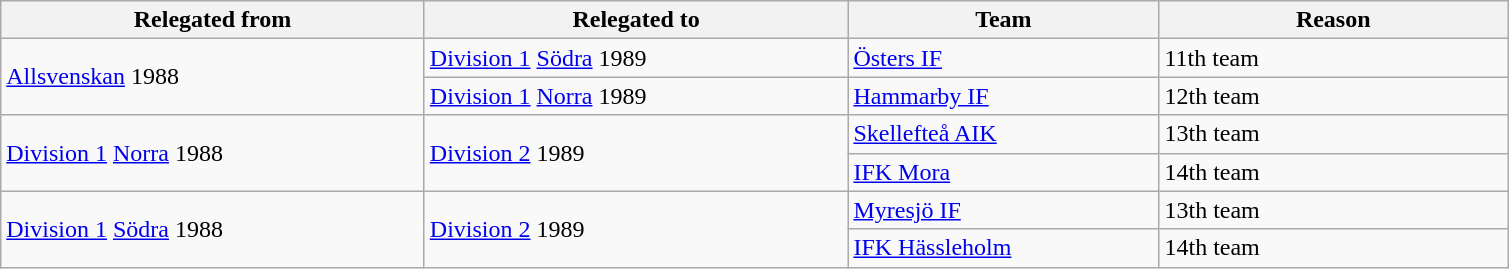<table class="wikitable" style="text-align: left">
<tr>
<th style="width: 275px;">Relegated from</th>
<th style="width: 275px;">Relegated to</th>
<th style="width: 200px;">Team</th>
<th style="width: 225px;">Reason</th>
</tr>
<tr>
<td rowspan=2><a href='#'>Allsvenskan</a> 1988</td>
<td><a href='#'>Division 1</a> <a href='#'>Södra</a> 1989</td>
<td><a href='#'>Östers IF</a></td>
<td>11th team</td>
</tr>
<tr>
<td><a href='#'>Division 1</a> <a href='#'>Norra</a> 1989</td>
<td><a href='#'>Hammarby IF</a></td>
<td>12th team</td>
</tr>
<tr>
<td rowspan=2><a href='#'>Division 1</a> <a href='#'>Norra</a> 1988</td>
<td rowspan=2><a href='#'>Division 2</a> 1989</td>
<td><a href='#'>Skellefteå AIK</a></td>
<td>13th team</td>
</tr>
<tr>
<td><a href='#'>IFK Mora</a></td>
<td>14th team</td>
</tr>
<tr>
<td rowspan=2><a href='#'>Division 1</a> <a href='#'>Södra</a> 1988</td>
<td rowspan=2><a href='#'>Division 2</a> 1989</td>
<td><a href='#'>Myresjö IF</a></td>
<td>13th team</td>
</tr>
<tr>
<td><a href='#'>IFK Hässleholm</a></td>
<td>14th team</td>
</tr>
</table>
